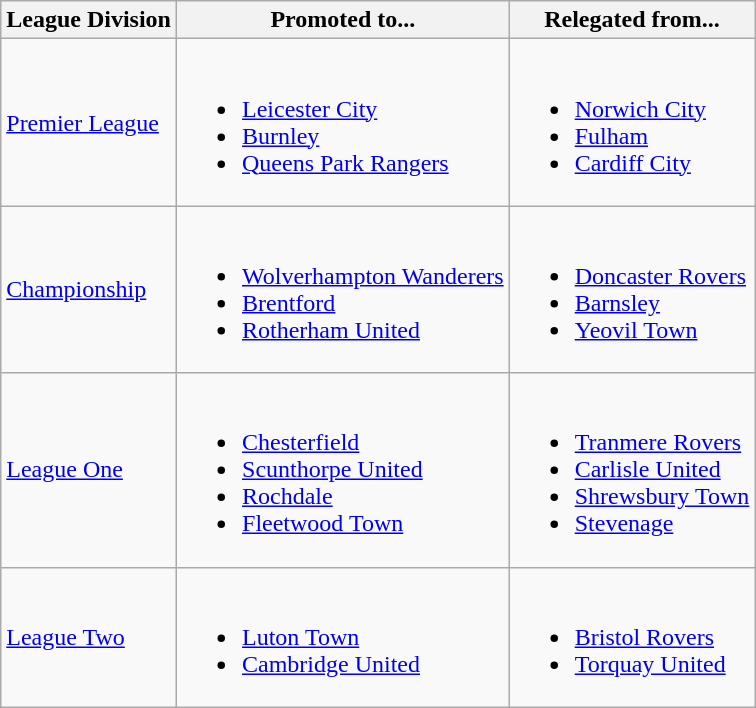<table class="wikitable">
<tr>
<th>League Division</th>
<th> Promoted to...</th>
<th> Relegated from...</th>
</tr>
<tr>
<td><a href='#'>Premier League</a></td>
<td><br><ul><li><a href='#'>Leicester City</a> </li><li><a href='#'>Burnley</a> </li><li><a href='#'>Queens Park Rangers</a> </li></ul></td>
<td><br><ul><li><a href='#'>Norwich City</a> </li><li><a href='#'>Fulham</a> </li><li><a href='#'>Cardiff City</a> </li></ul></td>
</tr>
<tr>
<td><a href='#'>Championship</a></td>
<td><br><ul><li><a href='#'>Wolverhampton Wanderers</a> </li><li><a href='#'>Brentford</a> </li><li><a href='#'>Rotherham United</a> </li></ul></td>
<td><br><ul><li><a href='#'>Doncaster Rovers</a> </li><li><a href='#'>Barnsley</a> </li><li><a href='#'>Yeovil Town</a> </li></ul></td>
</tr>
<tr>
<td><a href='#'>League One</a></td>
<td><br><ul><li><a href='#'>Chesterfield</a> </li><li><a href='#'>Scunthorpe United</a> </li><li><a href='#'>Rochdale</a> </li><li><a href='#'>Fleetwood Town</a> </li></ul></td>
<td><br><ul><li><a href='#'>Tranmere Rovers</a> </li><li><a href='#'>Carlisle United</a> </li><li><a href='#'>Shrewsbury Town</a> </li><li><a href='#'>Stevenage</a> </li></ul></td>
</tr>
<tr>
<td><a href='#'>League Two</a></td>
<td><br><ul><li><a href='#'>Luton Town</a> </li><li><a href='#'>Cambridge United</a> </li></ul></td>
<td><br><ul><li><a href='#'>Bristol Rovers</a> </li><li><a href='#'>Torquay United</a> </li></ul></td>
</tr>
</table>
